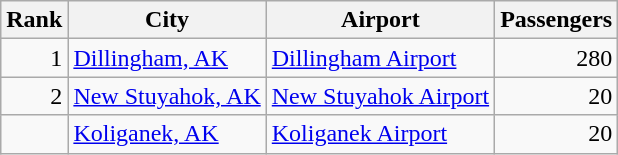<table class="wikitable">
<tr>
<th>Rank</th>
<th>City</th>
<th>Airport</th>
<th>Passengers</th>
</tr>
<tr>
<td align=right>1</td>
<td> <a href='#'>Dillingham, AK</a></td>
<td><a href='#'>Dillingham Airport</a></td>
<td align=right>280</td>
</tr>
<tr>
<td align=right>2</td>
<td> <a href='#'>New Stuyahok, AK</a></td>
<td><a href='#'>New Stuyahok Airport</a></td>
<td align=right>20</td>
</tr>
<tr>
<td align=right></td>
<td> <a href='#'>Koliganek, AK</a></td>
<td><a href='#'>Koliganek Airport</a></td>
<td align=right>20</td>
</tr>
</table>
